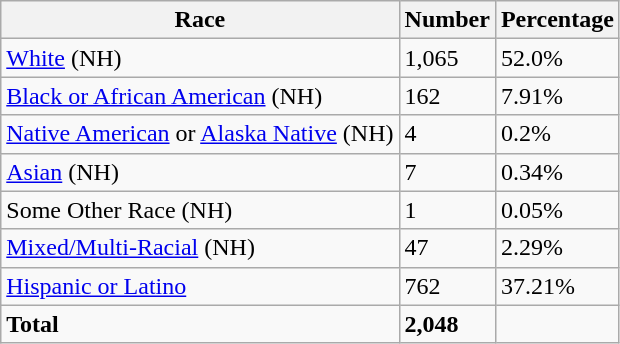<table class="wikitable">
<tr>
<th>Race</th>
<th>Number</th>
<th>Percentage</th>
</tr>
<tr>
<td><a href='#'>White</a> (NH)</td>
<td>1,065</td>
<td>52.0%</td>
</tr>
<tr>
<td><a href='#'>Black or African American</a> (NH)</td>
<td>162</td>
<td>7.91%</td>
</tr>
<tr>
<td><a href='#'>Native American</a> or <a href='#'>Alaska Native</a> (NH)</td>
<td>4</td>
<td>0.2%</td>
</tr>
<tr>
<td><a href='#'>Asian</a> (NH)</td>
<td>7</td>
<td>0.34%</td>
</tr>
<tr>
<td>Some Other Race (NH)</td>
<td>1</td>
<td>0.05%</td>
</tr>
<tr>
<td><a href='#'>Mixed/Multi-Racial</a> (NH)</td>
<td>47</td>
<td>2.29%</td>
</tr>
<tr>
<td><a href='#'>Hispanic or Latino</a></td>
<td>762</td>
<td>37.21%</td>
</tr>
<tr>
<td><strong>Total</strong></td>
<td><strong>2,048</strong></td>
<td></td>
</tr>
</table>
